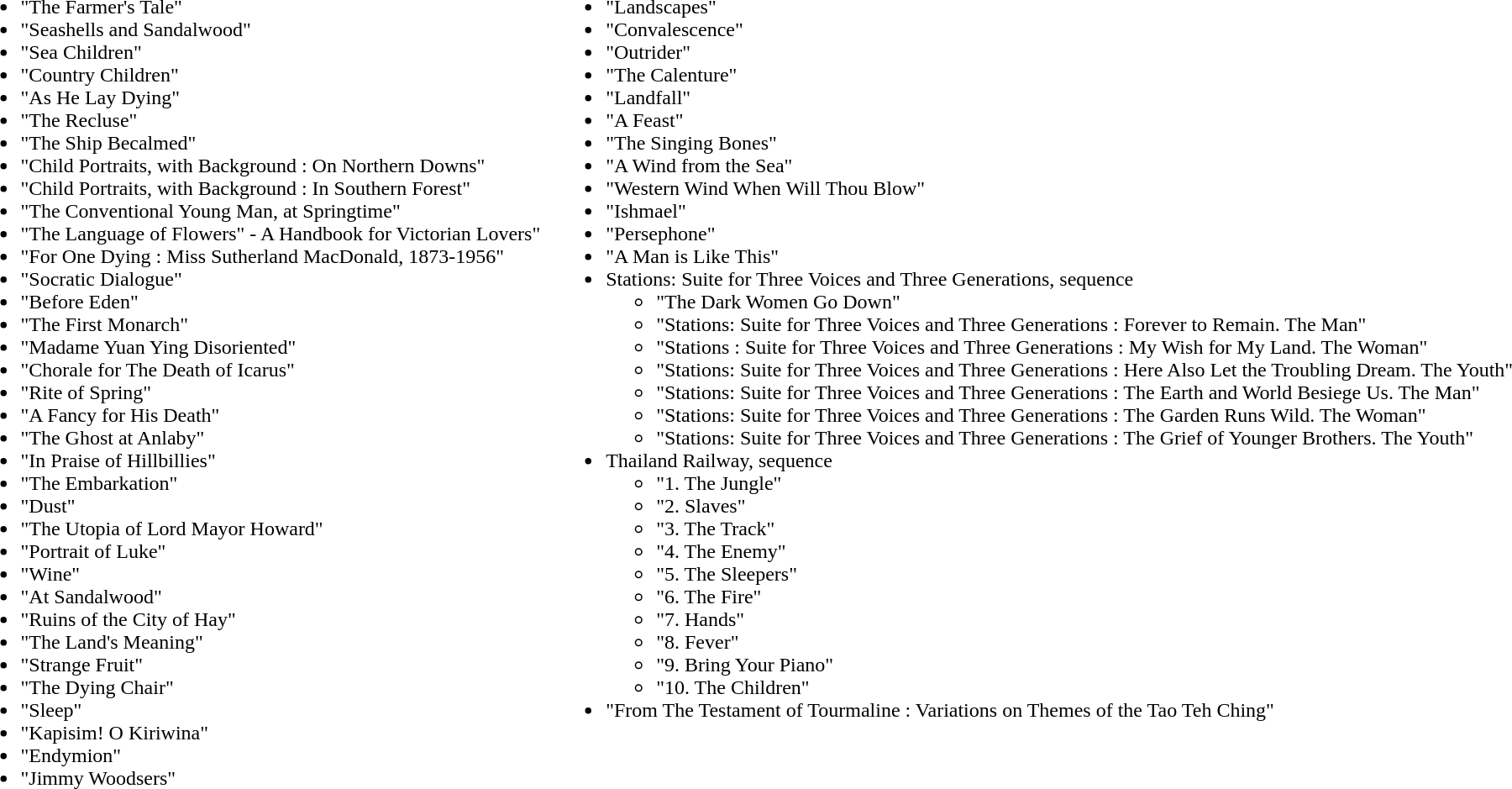<table border="0" cellpadding="5">
<tr ---->
<td valign="top"><br><ul><li>"The Farmer's Tale"</li><li>"Seashells and Sandalwood"</li><li>"Sea Children"</li><li>"Country Children"</li><li>"As He Lay Dying"</li><li>"The Recluse"</li><li>"The Ship Becalmed"</li><li>"Child Portraits, with Background : On Northern Downs"</li><li>"Child Portraits, with Background : In Southern Forest"</li><li>"The Conventional Young Man, at Springtime"</li><li>"The Language of Flowers" - A Handbook for Victorian Lovers"</li><li>"For One Dying : Miss Sutherland MacDonald, 1873-1956"</li><li>"Socratic Dialogue"</li><li>"Before Eden"</li><li>"The First Monarch"</li><li>"Madame Yuan Ying Disoriented"</li><li>"Chorale for The Death of Icarus"</li><li>"Rite of Spring"</li><li>"A Fancy for His Death"</li><li>"The Ghost at Anlaby"</li><li>"In Praise of Hillbillies"</li><li>"The Embarkation"</li><li>"Dust"</li><li>"The Utopia of Lord Mayor Howard"</li><li>"Portrait of Luke"</li><li>"Wine"</li><li>"At Sandalwood"</li><li>"Ruins of the City of Hay"</li><li>"The Land's Meaning"</li><li>"Strange Fruit"</li><li>"The Dying Chair"</li><li>"Sleep"</li><li>"Kapisim! O Kiriwina"</li><li>"Endymion"</li><li>"Jimmy Woodsers"</li></ul></td>
<td valign="top"><br><ul><li>"Landscapes"</li><li>"Convalescence"</li><li>"Outrider"</li><li>"The Calenture"</li><li>"Landfall"</li><li>"A Feast"</li><li>"The Singing Bones"</li><li>"A Wind from the Sea"</li><li>"Western Wind When Will Thou Blow"</li><li>"Ishmael"</li><li>"Persephone"</li><li>"A Man is Like This"</li><li>Stations: Suite for Three Voices and Three Generations, sequence<ul><li>"The Dark Women Go Down"</li><li>"Stations: Suite for Three Voices and Three Generations : Forever to Remain. The Man"</li><li>"Stations : Suite for Three Voices and Three Generations : My Wish for My Land. The Woman"</li><li>"Stations: Suite for Three Voices and Three Generations : Here Also Let the Troubling Dream. The Youth"</li><li>"Stations: Suite for Three Voices and Three Generations : The Earth and World Besiege Us. The Man"</li><li>"Stations: Suite for Three Voices and Three Generations : The Garden Runs Wild. The Woman"</li><li>"Stations: Suite for Three Voices and Three Generations : The Grief of Younger Brothers. The Youth"</li></ul></li><li>Thailand Railway, sequence<ul><li>"1. The Jungle"</li><li>"2. Slaves"</li><li>"3. The Track"</li><li>"4. The Enemy"</li><li>"5. The Sleepers"</li><li>"6. The Fire"</li><li>"7. Hands"</li><li>"8. Fever"</li><li>"9. Bring Your Piano"</li><li>"10. The Children"</li></ul></li><li>"From The Testament of Tourmaline : Variations on Themes of the Tao Teh Ching"</li></ul></td>
</tr>
</table>
